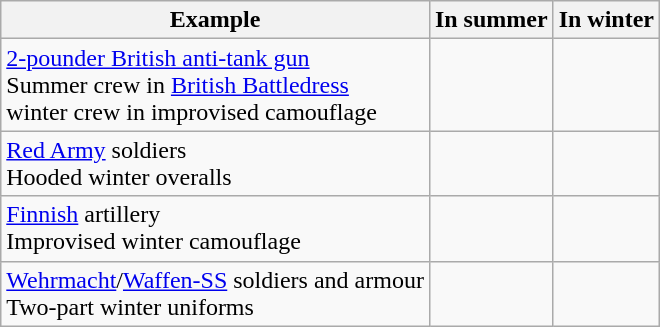<table class="wikitable">
<tr>
<th>Example</th>
<th>In summer</th>
<th>In winter</th>
</tr>
<tr>
<td><a href='#'>2-pounder British anti-tank gun</a><br>Summer crew in <a href='#'>British Battledress</a><br>winter crew in improvised camouflage</td>
<td></td>
<td></td>
</tr>
<tr>
<td><a href='#'>Red Army</a> soldiers<br>Hooded winter overalls</td>
<td></td>
<td></td>
</tr>
<tr>
<td><a href='#'>Finnish</a> artillery<br>Improvised winter camouflage</td>
<td></td>
<td></td>
</tr>
<tr>
<td><a href='#'>Wehrmacht</a>/<a href='#'>Waffen-SS</a> soldiers and armour<br>Two-part winter uniforms</td>
<td></td>
<td></td>
</tr>
</table>
